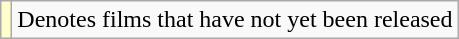<table class="wikitable">
<tr>
<td style="background:#FFFFCC;"></td>
<td>Denotes films that have not yet been released</td>
</tr>
</table>
